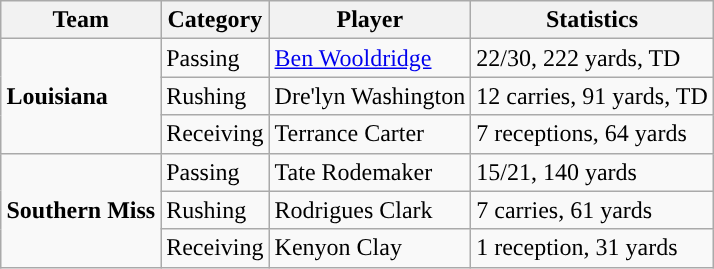<table class="wikitable" style="float: right;">
<tr>
<th>Team</th>
<th>Category</th>
<th>Player</th>
<th>Statistics</th>
</tr>
<tr>
<td rowspan=3><strong>Louisiana</strong></td>
<td>Passing</td>
<td><a href='#'>Ben Wooldridge</a></td>
<td>22/30, 222 yards, TD</td>
</tr>
<tr>
<td>Rushing</td>
<td>Dre'lyn Washington</td>
<td>12 carries, 91 yards, TD</td>
</tr>
<tr>
<td>Receiving</td>
<td>Terrance Carter</td>
<td>7 receptions, 64 yards</td>
</tr>
<tr>
<td rowspan=3><strong>Southern Miss</strong></td>
<td>Passing</td>
<td>Tate Rodemaker</td>
<td>15/21, 140 yards</td>
</tr>
<tr>
<td>Rushing</td>
<td>Rodrigues Clark</td>
<td>7 carries, 61 yards</td>
</tr>
<tr>
<td>Receiving</td>
<td>Kenyon Clay</td>
<td>1 reception, 31 yards</td>
</tr>
</table>
